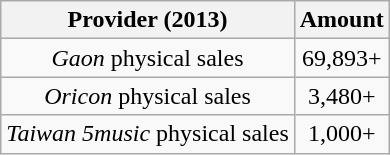<table class="wikitable" style="text-align:center;"|>
<tr>
<th>Provider (2013)</th>
<th>Amount</th>
</tr>
<tr>
<td><em>Gaon</em> physical sales</td>
<td>69,893+</td>
</tr>
<tr>
<td><em>Oricon</em> physical sales</td>
<td>3,480+</td>
</tr>
<tr>
<td><em>Taiwan 5music</em> physical sales</td>
<td>1,000+</td>
</tr>
</table>
